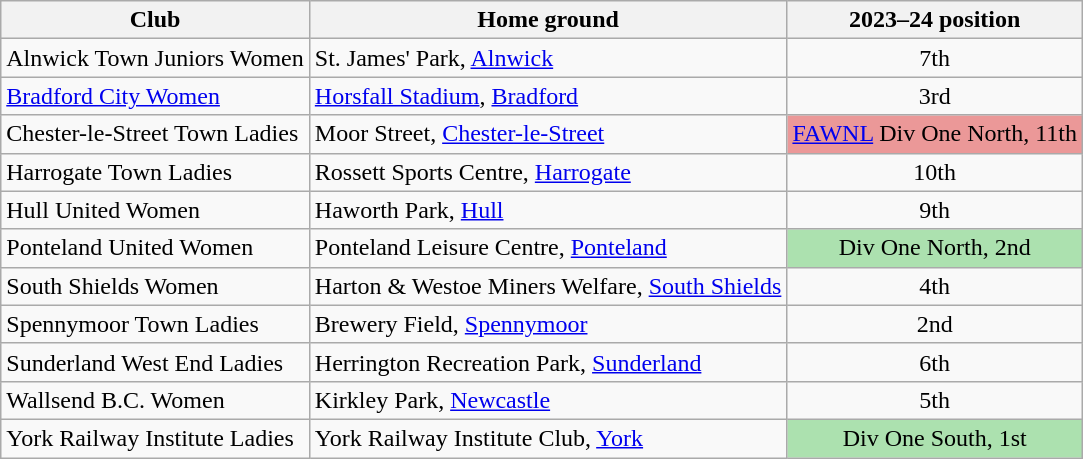<table class="wikitable sortable">
<tr>
<th>Club</th>
<th>Home ground</th>
<th>2023–24 position</th>
</tr>
<tr>
<td>Alnwick Town Juniors Women</td>
<td>St. James' Park, <a href='#'>Alnwick</a></td>
<td style="text-align:center;">7th</td>
</tr>
<tr>
<td><a href='#'>Bradford City Women</a></td>
<td><a href='#'>Horsfall Stadium</a>, <a href='#'>Bradford</a></td>
<td style="text-align:center;">3rd</td>
</tr>
<tr>
<td>Chester-le-Street Town Ladies</td>
<td>Moor Street, <a href='#'>Chester-le-Street</a></td>
<td style="text-align:center;" bgcolor="#EB9898"><a href='#'>FAWNL</a> Div One North, 11th</td>
</tr>
<tr>
<td>Harrogate Town Ladies</td>
<td>Rossett Sports Centre, <a href='#'>Harrogate</a></td>
<td style="text-align:center;">10th</td>
</tr>
<tr>
<td>Hull United Women</td>
<td>Haworth Park, <a href='#'>Hull</a></td>
<td style="text-align:center;">9th</td>
</tr>
<tr>
<td>Ponteland United Women</td>
<td>Ponteland Leisure Centre, <a href='#'>Ponteland</a></td>
<td style="text-align:center;" bgcolor="#ACE1AF">Div One North, 2nd</td>
</tr>
<tr>
<td>South Shields Women</td>
<td>Harton & Westoe Miners Welfare, <a href='#'>South Shields</a></td>
<td style="text-align:center;">4th</td>
</tr>
<tr>
<td>Spennymoor Town Ladies</td>
<td>Brewery Field, <a href='#'>Spennymoor</a></td>
<td style="text-align:center;">2nd</td>
</tr>
<tr>
<td>Sunderland West End Ladies</td>
<td>Herrington Recreation Park, <a href='#'>Sunderland</a></td>
<td style="text-align:center;">6th</td>
</tr>
<tr>
<td>Wallsend B.C. Women</td>
<td>Kirkley Park, <a href='#'>Newcastle</a></td>
<td style="text-align:center;">5th</td>
</tr>
<tr>
<td>York Railway Institute Ladies</td>
<td>York Railway Institute Club, <a href='#'>York</a></td>
<td style="text-align:center;" bgcolor="#ACE1AF">Div One South, 1st</td>
</tr>
</table>
